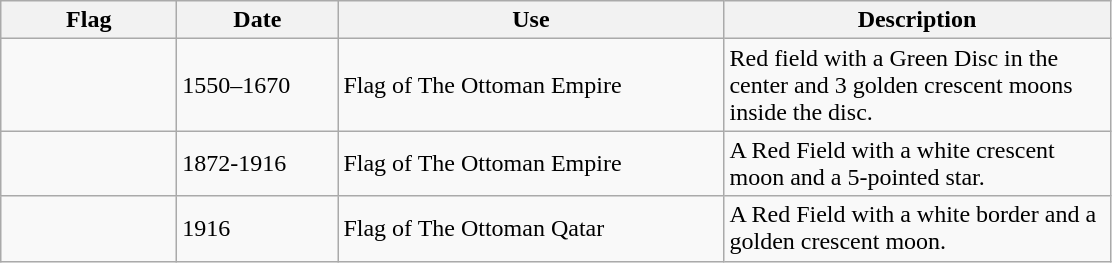<table class="wikitable">
<tr>
<th style="width:110px;">Flag</th>
<th style="width:100px;">Date</th>
<th style="width:250px;">Use</th>
<th style="width:250px;">Description</th>
</tr>
<tr>
<td></td>
<td>1550–1670</td>
<td>Flag of The Ottoman Empire</td>
<td>Red field with a Green Disc in the center and 3 golden crescent moons inside the disc.</td>
</tr>
<tr>
<td></td>
<td>1872-1916</td>
<td>Flag of The Ottoman Empire</td>
<td>A Red Field with a white crescent moon and a 5-pointed star.</td>
</tr>
<tr>
<td></td>
<td>1916</td>
<td>Flag of The Ottoman Qatar</td>
<td>A Red Field with a white border and a golden crescent moon.</td>
</tr>
</table>
